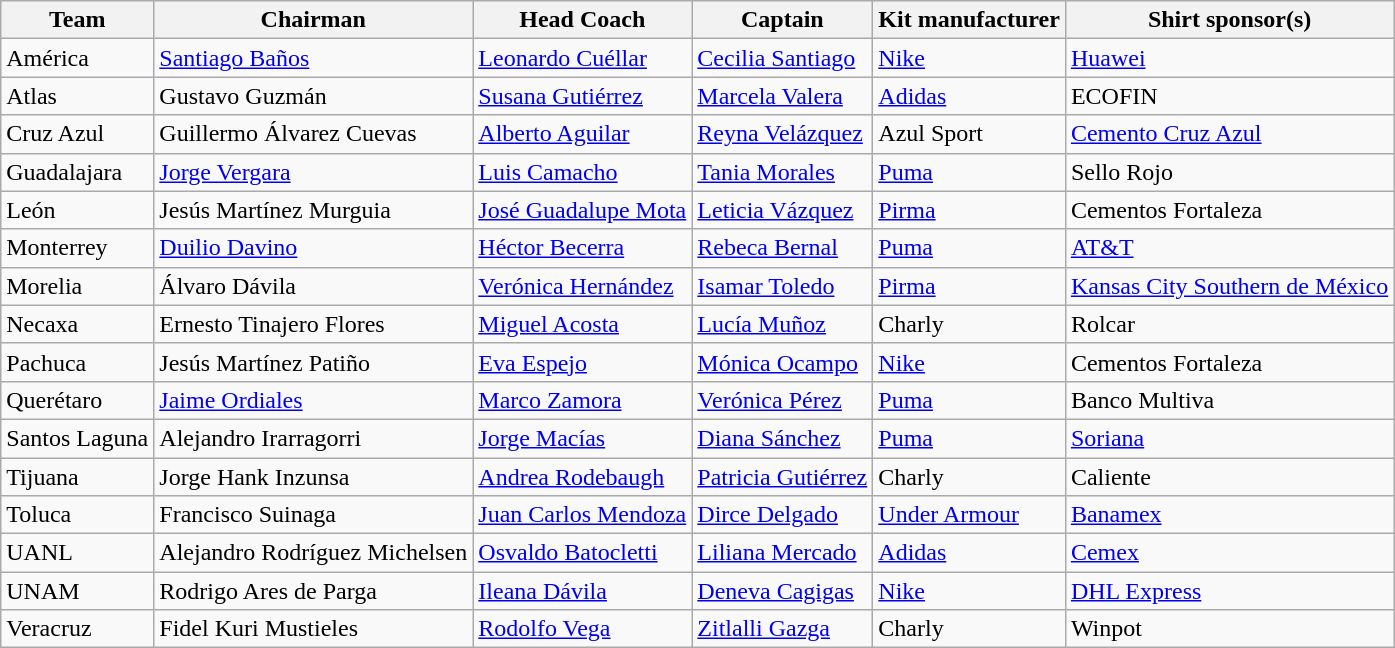<table class="wikitable sortable" style="text-align: left;">
<tr>
<th>Team</th>
<th>Chairman</th>
<th>Head Coach</th>
<th>Captain</th>
<th>Kit manufacturer</th>
<th>Shirt sponsor(s)</th>
</tr>
<tr>
<td>América</td>
<td><a href='#'>Santiago Baños</a></td>
<td> <a href='#'>Leonardo Cuéllar</a></td>
<td> <a href='#'>Cecilia Santiago</a></td>
<td><a href='#'>Nike</a></td>
<td><a href='#'>Huawei</a></td>
</tr>
<tr>
<td>Atlas</td>
<td>Gustavo Guzmán</td>
<td> <a href='#'>Susana Gutiérrez</a></td>
<td> <a href='#'>Marcela Valera</a></td>
<td><a href='#'>Adidas</a></td>
<td>ECOFIN</td>
</tr>
<tr>
<td>Cruz Azul</td>
<td>Guillermo Álvarez Cuevas</td>
<td> <a href='#'>Alberto Aguilar</a></td>
<td> <a href='#'>Reyna Velázquez</a></td>
<td>Azul Sport</td>
<td><a href='#'>Cemento Cruz Azul</a></td>
</tr>
<tr>
<td>Guadalajara</td>
<td><a href='#'>Jorge Vergara</a></td>
<td> <a href='#'>Luis Camacho</a></td>
<td> <a href='#'>Tania Morales</a></td>
<td><a href='#'>Puma</a></td>
<td>Sello Rojo</td>
</tr>
<tr>
<td>León</td>
<td>Jesús Martínez Murguia</td>
<td> <a href='#'>José Guadalupe Mota</a></td>
<td> <a href='#'>Leticia Vázquez</a></td>
<td><a href='#'>Pirma</a></td>
<td>Cementos Fortaleza</td>
</tr>
<tr>
<td>Monterrey</td>
<td><a href='#'>Duilio Davino</a></td>
<td> <a href='#'>Héctor Becerra</a></td>
<td> <a href='#'>Rebeca Bernal</a></td>
<td><a href='#'>Puma</a></td>
<td><a href='#'>AT&T</a></td>
</tr>
<tr>
<td>Morelia</td>
<td>Álvaro Dávila</td>
<td> <a href='#'>Verónica Hernández</a></td>
<td> <a href='#'>Isamar Toledo</a></td>
<td><a href='#'>Pirma</a></td>
<td><a href='#'>Kansas City Southern de México</a></td>
</tr>
<tr>
<td>Necaxa</td>
<td>Ernesto Tinajero Flores</td>
<td>  <a href='#'>Miguel Acosta</a></td>
<td>  <a href='#'>Lucía Muñoz</a></td>
<td>Charly</td>
<td>Rolcar</td>
</tr>
<tr>
<td>Pachuca</td>
<td>Jesús Martínez Patiño</td>
<td> <a href='#'>Eva Espejo</a></td>
<td> <a href='#'>Mónica Ocampo</a></td>
<td><a href='#'>Nike</a></td>
<td>Cementos Fortaleza</td>
</tr>
<tr>
<td>Querétaro</td>
<td><a href='#'>Jaime Ordiales</a></td>
<td> <a href='#'>Marco Zamora</a></td>
<td> <a href='#'>Verónica Pérez</a></td>
<td><a href='#'>Puma</a></td>
<td>Banco Multiva</td>
</tr>
<tr>
<td>Santos Laguna</td>
<td>Alejandro Irarragorri</td>
<td> <a href='#'>Jorge Macías</a></td>
<td> <a href='#'>Diana Sánchez</a></td>
<td><a href='#'>Puma</a></td>
<td><a href='#'>Soriana</a></td>
</tr>
<tr>
<td>Tijuana</td>
<td>Jorge Hank Inzunsa</td>
<td> <a href='#'>Andrea Rodebaugh</a></td>
<td> <a href='#'>Patricia Gutiérrez</a></td>
<td>Charly</td>
<td>Caliente</td>
</tr>
<tr>
<td>Toluca</td>
<td>Francisco Suinaga</td>
<td> <a href='#'>Juan Carlos Mendoza</a></td>
<td> <a href='#'>Dirce Delgado</a></td>
<td><a href='#'>Under Armour</a></td>
<td><a href='#'>Banamex</a></td>
</tr>
<tr>
<td>UANL</td>
<td>Alejandro Rodríguez Michelsen</td>
<td> <a href='#'>Osvaldo Batocletti</a></td>
<td> <a href='#'>Liliana Mercado</a></td>
<td><a href='#'>Adidas</a></td>
<td><a href='#'>Cemex</a></td>
</tr>
<tr>
<td>UNAM</td>
<td>Rodrigo Ares de Parga</td>
<td> <a href='#'>Ileana Dávila</a></td>
<td> <a href='#'>Deneva Cagigas</a></td>
<td><a href='#'>Nike</a></td>
<td><a href='#'>DHL Express</a></td>
</tr>
<tr>
<td>Veracruz</td>
<td>Fidel Kuri Mustieles</td>
<td> <a href='#'>Rodolfo Vega</a></td>
<td> <a href='#'>Zitlalli Gazga</a></td>
<td>Charly</td>
<td>Winpot</td>
</tr>
</table>
